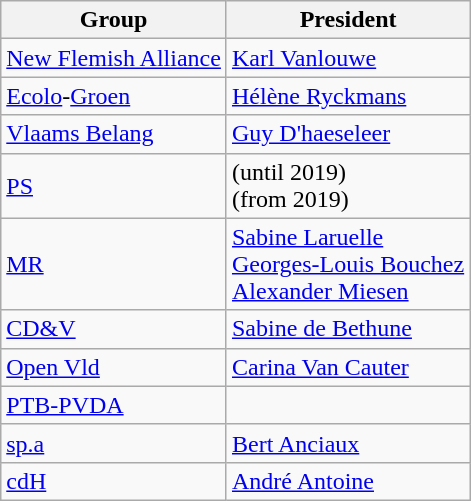<table class="wikitable">
<tr>
<th>Group</th>
<th>President</th>
</tr>
<tr>
<td><a href='#'>New Flemish Alliance</a></td>
<td><a href='#'>Karl Vanlouwe</a></td>
</tr>
<tr>
<td><a href='#'>Ecolo</a>-<a href='#'>Groen</a></td>
<td><a href='#'>Hélène Ryckmans</a></td>
</tr>
<tr>
<td><a href='#'>Vlaams Belang</a></td>
<td><a href='#'>Guy D'haeseleer</a></td>
</tr>
<tr>
<td><a href='#'>PS</a></td>
<td> (until 2019)<br> (from 2019)</td>
</tr>
<tr>
<td><a href='#'>MR</a></td>
<td><a href='#'>Sabine Laruelle</a><br><a href='#'>Georges-Louis Bouchez</a><br>
<a href='#'>Alexander Miesen</a><br>
</td>
</tr>
<tr>
<td><a href='#'>CD&V</a></td>
<td><a href='#'>Sabine de Bethune</a></td>
</tr>
<tr>
<td><a href='#'>Open Vld</a></td>
<td><a href='#'>Carina Van Cauter</a></td>
</tr>
<tr>
<td><a href='#'>PTB-PVDA</a></td>
<td></td>
</tr>
<tr>
<td><a href='#'>sp.a</a></td>
<td><a href='#'>Bert Anciaux</a></td>
</tr>
<tr>
<td><a href='#'>cdH</a></td>
<td><a href='#'>André Antoine</a></td>
</tr>
</table>
